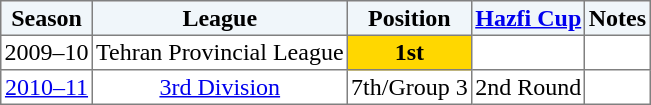<table border="1" cellpadding="2" style="border-collapse:collapse; text-align:center; font-size:normal;">
<tr style="background:#f0f6fa;">
<th>Season</th>
<th>League</th>
<th>Position</th>
<th><a href='#'>Hazfi Cup</a></th>
<th>Notes</th>
</tr>
<tr>
<td>2009–10</td>
<td>Tehran Provincial League</td>
<td bgcolor=gold><strong>1st</strong></td>
<td></td>
<td></td>
</tr>
<tr>
<td><a href='#'>2010–11</a></td>
<td><a href='#'>3rd Division</a></td>
<td>7th/Group 3</td>
<td>2nd Round</td>
<td></td>
</tr>
</table>
